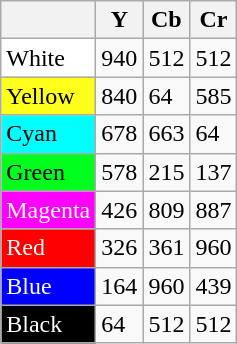<table class="wikitable">
<tr>
<th></th>
<th>Y</th>
<th>Cb</th>
<th>Cr</th>
</tr>
<tr>
<td style="background-color:#fff; color:#000">White</td>
<td>940</td>
<td>512</td>
<td>512</td>
</tr>
<tr>
<td style="background-color:#ffff1c; color:#000">Yellow</td>
<td>840</td>
<td>64</td>
<td>585</td>
</tr>
<tr>
<td style="background-color:#00ffff; color:#000">Cyan</td>
<td>678</td>
<td>663</td>
<td>64</td>
</tr>
<tr>
<td style="background-color:#00ff1c; color:#000">Green</td>
<td>578</td>
<td>215</td>
<td>137</td>
</tr>
<tr>
<td style="background-color:#ff00fe; color:#fff">Magenta</td>
<td>426</td>
<td>809</td>
<td>887</td>
</tr>
<tr>
<td style="background-color:#ff0000; color:#fff">Red</td>
<td>326</td>
<td>361</td>
<td>960</td>
</tr>
<tr>
<td style="background-color:#0000fe; color:#fff">Blue</td>
<td>164</td>
<td>960</td>
<td>439</td>
</tr>
<tr>
<td style="background-color:#000000; color:#fff">Black</td>
<td>64</td>
<td>512</td>
<td>512</td>
</tr>
</table>
